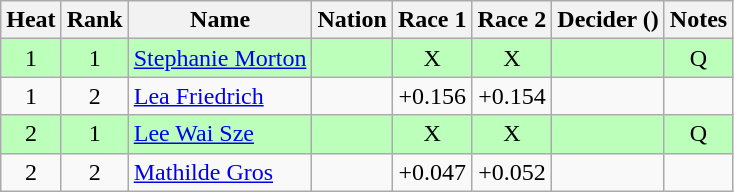<table class="wikitable sortable" style="text-align:center">
<tr>
<th>Heat</th>
<th>Rank</th>
<th>Name</th>
<th>Nation</th>
<th>Race 1</th>
<th>Race 2</th>
<th>Decider ()</th>
<th>Notes</th>
</tr>
<tr bgcolor=bbffbb>
<td>1</td>
<td>1</td>
<td align=left><a href='#'>Stephanie Morton</a></td>
<td align=left></td>
<td>X</td>
<td>X</td>
<td></td>
<td>Q</td>
</tr>
<tr>
<td>1</td>
<td>2</td>
<td align=left><a href='#'>Lea Friedrich</a></td>
<td align=left></td>
<td>+0.156</td>
<td>+0.154</td>
<td></td>
<td></td>
</tr>
<tr bgcolor=bbffbb>
<td>2</td>
<td>1</td>
<td align=left><a href='#'>Lee Wai Sze</a></td>
<td align=left></td>
<td>X</td>
<td>X</td>
<td></td>
<td>Q</td>
</tr>
<tr>
<td>2</td>
<td>2</td>
<td align=left><a href='#'>Mathilde Gros</a></td>
<td align=left></td>
<td>+0.047</td>
<td>+0.052</td>
<td></td>
<td></td>
</tr>
</table>
